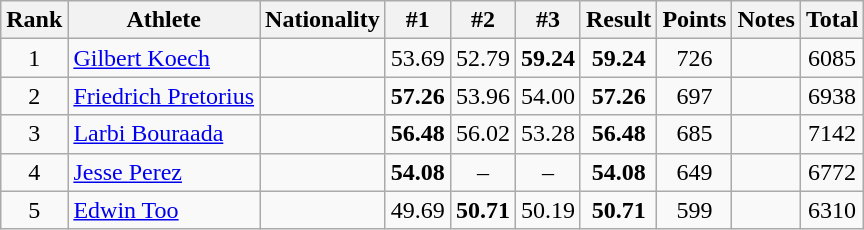<table class="wikitable sortable" style="text-align:center">
<tr>
<th>Rank</th>
<th>Athlete</th>
<th>Nationality</th>
<th>#1</th>
<th>#2</th>
<th>#3</th>
<th>Result</th>
<th>Points</th>
<th>Notes</th>
<th>Total</th>
</tr>
<tr>
<td>1</td>
<td align=left><a href='#'>Gilbert Koech</a></td>
<td align=left></td>
<td>53.69</td>
<td>52.79</td>
<td><strong>59.24</strong></td>
<td><strong>59.24</strong></td>
<td>726</td>
<td></td>
<td>6085</td>
</tr>
<tr>
<td>2</td>
<td align=left><a href='#'>Friedrich Pretorius</a></td>
<td align=left></td>
<td><strong>57.26</strong></td>
<td>53.96</td>
<td>54.00</td>
<td><strong>57.26</strong></td>
<td>697</td>
<td></td>
<td>6938</td>
</tr>
<tr>
<td>3</td>
<td align=left><a href='#'>Larbi Bouraada</a></td>
<td align=left></td>
<td><strong>56.48</strong></td>
<td>56.02</td>
<td>53.28</td>
<td><strong>56.48</strong></td>
<td>685</td>
<td></td>
<td>7142</td>
</tr>
<tr>
<td>4</td>
<td align=left><a href='#'>Jesse Perez</a></td>
<td align=left></td>
<td><strong>54.08</strong></td>
<td>–</td>
<td>–</td>
<td><strong>54.08</strong></td>
<td>649</td>
<td></td>
<td>6772</td>
</tr>
<tr>
<td>5</td>
<td align=left><a href='#'>Edwin Too</a></td>
<td align=left></td>
<td>49.69</td>
<td><strong>50.71</strong></td>
<td>50.19</td>
<td><strong>50.71</strong></td>
<td>599</td>
<td></td>
<td>6310</td>
</tr>
</table>
